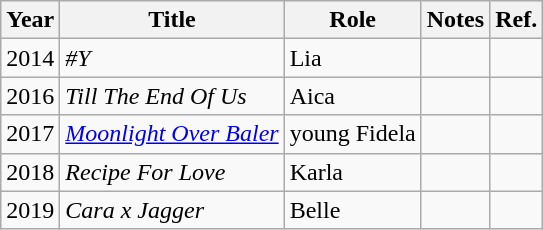<table class="wikitable">
<tr>
<th>Year</th>
<th>Title</th>
<th>Role</th>
<th>Notes</th>
<th>Ref.</th>
</tr>
<tr>
<td>2014</td>
<td><em>#Y</em></td>
<td>Lia</td>
<td></td>
<td></td>
</tr>
<tr>
<td>2016</td>
<td><em>Till The End Of Us</em></td>
<td>Aica</td>
<td></td>
<td></td>
</tr>
<tr>
<td>2017</td>
<td><em><a href='#'>Moonlight Over Baler</a></em></td>
<td>young Fidela</td>
<td></td>
<td></td>
</tr>
<tr>
<td>2018</td>
<td><em>Recipe For Love</em></td>
<td>Karla</td>
<td></td>
<td></td>
</tr>
<tr>
<td>2019</td>
<td><em>Cara x Jagger</em></td>
<td>Belle</td>
<td></td>
<td></td>
</tr>
</table>
